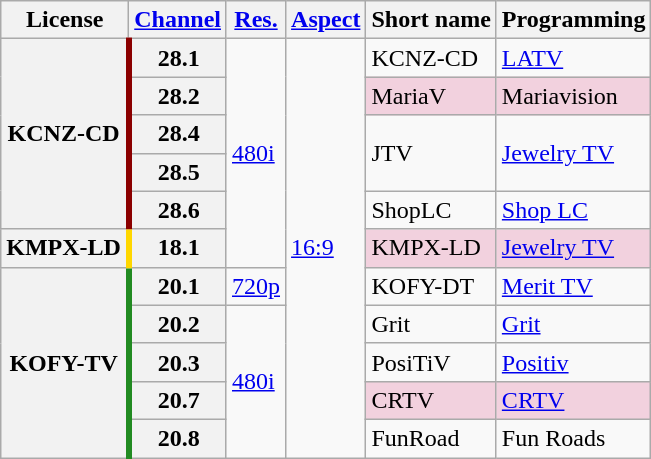<table class="wikitable">
<tr>
<th scope = "col">License</th>
<th scope = "col"><a href='#'>Channel</a></th>
<th scope = "col"><a href='#'>Res.</a></th>
<th scope = "col"><a href='#'>Aspect</a></th>
<th scope = "col">Short name</th>
<th scope = "col">Programming</th>
</tr>
<tr>
<th rowspan = "5" scope = "row" style="border-right: 4px solid #8B0000;">KCNZ-CD</th>
<th scope = "row">28.1</th>
<td rowspan=6><a href='#'>480i</a></td>
<td rowspan=11><a href='#'>16:9</a></td>
<td>KCNZ-CD</td>
<td><a href='#'>LATV</a></td>
</tr>
<tr>
<th scope = "row">28.2</th>
<td style="background-color: #f2d1de;">MariaV</td>
<td style="background-color: #f2d1de;">Mariavision </td>
</tr>
<tr>
<th scope = "row">28.4</th>
<td rowspan=2>JTV</td>
<td rowspan=2><a href='#'>Jewelry TV</a></td>
</tr>
<tr>
<th scope = "row">28.5</th>
</tr>
<tr>
<th scope = "row">28.6</th>
<td>ShopLC</td>
<td><a href='#'>Shop LC</a></td>
</tr>
<tr>
<th scope = "row" style="border-right: 4px solid #FFD700;">KMPX-LD</th>
<th scope = "row">18.1</th>
<td style="background-color: #f2d1de;">KMPX-LD</td>
<td style="background-color: #f2d1de;"><a href='#'>Jewelry TV</a> </td>
</tr>
<tr>
<th rowspan = "5" scope = "row" style="border-right: 4px solid #228B22;">KOFY-TV</th>
<th scope = "row">20.1</th>
<td><a href='#'>720p</a></td>
<td>KOFY-DT</td>
<td><a href='#'>Merit TV</a></td>
</tr>
<tr>
<th scope = "row">20.2</th>
<td rowspan=4><a href='#'>480i</a></td>
<td>Grit</td>
<td><a href='#'>Grit</a></td>
</tr>
<tr>
<th scope = "row">20.3</th>
<td>PosiTiV</td>
<td><a href='#'>Positiv</a></td>
</tr>
<tr>
<th scope = "row">20.7</th>
<td style="background-color: #f2d1de;">CRTV</td>
<td style="background-color: #f2d1de;"><a href='#'>CRTV</a> </td>
</tr>
<tr>
<th scope = "row">20.8</th>
<td>FunRoad</td>
<td>Fun Roads</td>
</tr>
</table>
